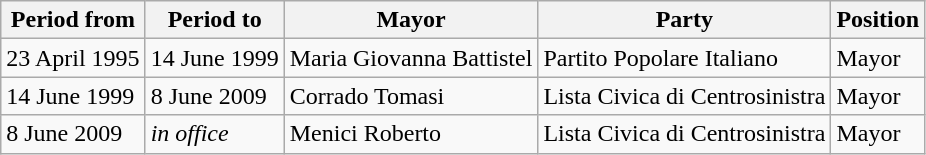<table class="wikitable">
<tr>
<th>Period from</th>
<th>Period to</th>
<th>Mayor</th>
<th>Party</th>
<th>Position</th>
</tr>
<tr>
<td>23 April 1995</td>
<td>14 June 1999</td>
<td>Maria Giovanna Battistel</td>
<td>Partito Popolare Italiano</td>
<td>Mayor</td>
</tr>
<tr>
<td>14 June 1999</td>
<td>8 June 2009</td>
<td>Corrado Tomasi</td>
<td>Lista Civica di Centrosinistra</td>
<td>Mayor</td>
</tr>
<tr>
<td>8 June 2009</td>
<td><em>in office</em></td>
<td>Menici Roberto</td>
<td>Lista Civica di Centrosinistra</td>
<td>Mayor</td>
</tr>
</table>
